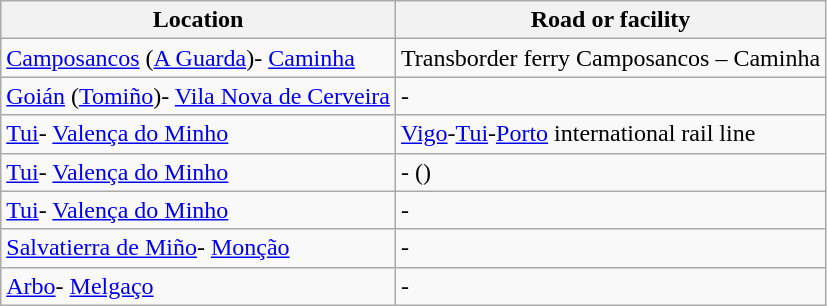<table class="wikitable">
<tr>
<th>Location</th>
<th>Road or facility</th>
</tr>
<tr>
<td> <a href='#'>Camposancos</a> (<a href='#'>A Guarda</a>)- <a href='#'>Caminha</a></td>
<td>Transborder ferry Camposancos – Caminha</td>
</tr>
<tr>
<td> <a href='#'>Goián</a> (<a href='#'>Tomiño</a>)- <a href='#'>Vila Nova de Cerveira</a></td>
<td> - </td>
</tr>
<tr>
<td> <a href='#'>Tui</a>- <a href='#'>Valença do Minho</a></td>
<td><a href='#'>Vigo</a>-<a href='#'>Tui</a>-<a href='#'>Porto</a> international rail line</td>
</tr>
<tr>
<td> <a href='#'>Tui</a>- <a href='#'>Valença do Minho</a></td>
<td> -  ()</td>
</tr>
<tr>
<td> <a href='#'>Tui</a>- <a href='#'>Valença do Minho</a></td>
<td> - </td>
</tr>
<tr>
<td> <a href='#'>Salvatierra de Miño</a>- <a href='#'>Monção</a></td>
<td> - </td>
</tr>
<tr>
<td> <a href='#'>Arbo</a>- <a href='#'>Melgaço</a></td>
<td> - </td>
</tr>
</table>
